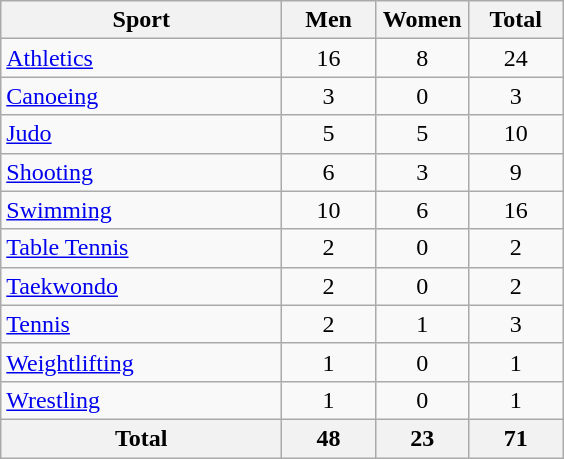<table class="wikitable sortable" style="text-align:center;">
<tr>
<th width=180>Sport</th>
<th width=55>Men</th>
<th width=55>Women</th>
<th width=55>Total</th>
</tr>
<tr>
<td align=left><a href='#'>Athletics</a></td>
<td>16</td>
<td>8</td>
<td>24</td>
</tr>
<tr>
<td align=left><a href='#'>Canoeing</a></td>
<td>3</td>
<td>0</td>
<td>3</td>
</tr>
<tr>
<td align=left><a href='#'>Judo</a></td>
<td>5</td>
<td>5</td>
<td>10</td>
</tr>
<tr>
<td align=left><a href='#'>Shooting</a></td>
<td>6</td>
<td>3</td>
<td>9</td>
</tr>
<tr>
<td align=left><a href='#'>Swimming</a></td>
<td>10</td>
<td>6</td>
<td>16</td>
</tr>
<tr>
<td align=left><a href='#'>Table Tennis</a></td>
<td>2</td>
<td>0</td>
<td>2</td>
</tr>
<tr>
<td align=left><a href='#'>Taekwondo</a></td>
<td>2</td>
<td>0</td>
<td>2</td>
</tr>
<tr>
<td align=left><a href='#'>Tennis</a></td>
<td>2</td>
<td>1</td>
<td>3</td>
</tr>
<tr>
<td align=left><a href='#'>Weightlifting</a></td>
<td>1</td>
<td>0</td>
<td>1</td>
</tr>
<tr>
<td align=left><a href='#'>Wrestling</a></td>
<td>1</td>
<td>0</td>
<td>1</td>
</tr>
<tr>
<th>Total</th>
<th>48</th>
<th>23</th>
<th>71</th>
</tr>
</table>
